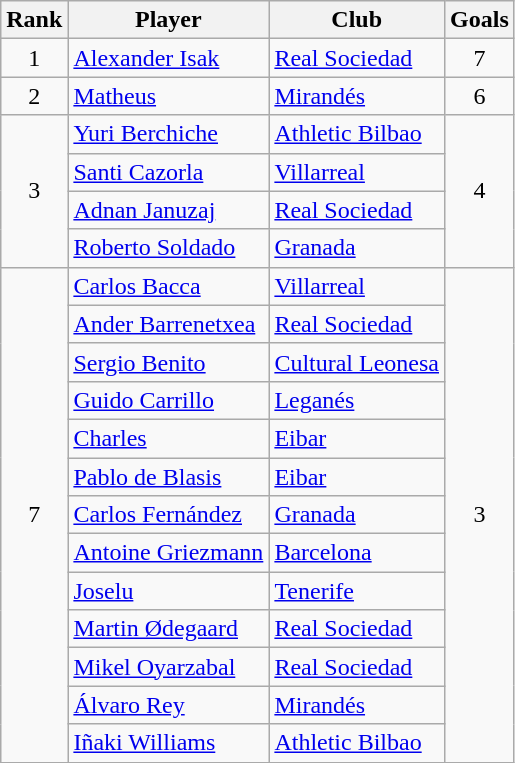<table class="wikitable" style="text-align:center">
<tr>
<th>Rank</th>
<th>Player</th>
<th>Club</th>
<th>Goals</th>
</tr>
<tr>
<td>1</td>
<td align="left"> <a href='#'>Alexander Isak</a></td>
<td align="left"><a href='#'>Real Sociedad</a></td>
<td>7</td>
</tr>
<tr>
<td>2</td>
<td align="left"> <a href='#'>Matheus</a></td>
<td align="left"><a href='#'>Mirandés</a></td>
<td>6</td>
</tr>
<tr>
<td rowspan=4>3</td>
<td align="left"> <a href='#'>Yuri Berchiche</a></td>
<td align="left"><a href='#'>Athletic Bilbao</a></td>
<td rowspan=4>4</td>
</tr>
<tr>
<td align="left"> <a href='#'>Santi Cazorla</a></td>
<td align="left"><a href='#'>Villarreal</a></td>
</tr>
<tr>
<td align="left"> <a href='#'>Adnan Januzaj</a></td>
<td align="left"><a href='#'>Real Sociedad</a></td>
</tr>
<tr>
<td align="left"> <a href='#'>Roberto Soldado</a></td>
<td align="left"><a href='#'>Granada</a></td>
</tr>
<tr>
<td rowspan=13>7</td>
<td align="left"> <a href='#'>Carlos Bacca</a></td>
<td align="left"><a href='#'>Villarreal</a></td>
<td rowspan=13>3</td>
</tr>
<tr>
<td align="left"> <a href='#'>Ander Barrenetxea</a></td>
<td align="left"><a href='#'>Real Sociedad</a></td>
</tr>
<tr>
<td align="left"> <a href='#'>Sergio Benito</a></td>
<td align="left"><a href='#'>Cultural Leonesa</a></td>
</tr>
<tr>
<td align="left"> <a href='#'>Guido Carrillo</a></td>
<td align="left"><a href='#'>Leganés</a></td>
</tr>
<tr>
<td align="left"> <a href='#'>Charles</a></td>
<td align="left"><a href='#'>Eibar</a></td>
</tr>
<tr>
<td align="left"> <a href='#'>Pablo de Blasis</a></td>
<td align="left"><a href='#'>Eibar</a></td>
</tr>
<tr>
<td align="left"> <a href='#'>Carlos Fernández</a></td>
<td align="left"><a href='#'>Granada</a></td>
</tr>
<tr>
<td align="left"> <a href='#'>Antoine Griezmann</a></td>
<td align="left"><a href='#'>Barcelona</a></td>
</tr>
<tr>
<td align="left"> <a href='#'>Joselu</a></td>
<td align="left"><a href='#'>Tenerife</a></td>
</tr>
<tr>
<td align="left"> <a href='#'>Martin Ødegaard</a></td>
<td align="left"><a href='#'>Real Sociedad</a></td>
</tr>
<tr>
<td align="left"> <a href='#'>Mikel Oyarzabal</a></td>
<td align="left"><a href='#'>Real Sociedad</a></td>
</tr>
<tr>
<td align="left"> <a href='#'>Álvaro Rey</a></td>
<td align="left"><a href='#'>Mirandés</a></td>
</tr>
<tr>
<td align="left"> <a href='#'>Iñaki Williams</a></td>
<td align="left"><a href='#'>Athletic Bilbao</a></td>
</tr>
</table>
